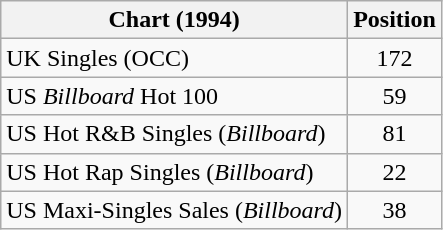<table class="wikitable sortable">
<tr>
<th>Chart (1994)</th>
<th>Position</th>
</tr>
<tr>
<td>UK Singles (OCC)</td>
<td align="center">172</td>
</tr>
<tr>
<td>US <em>Billboard</em> Hot 100</td>
<td align="center">59</td>
</tr>
<tr>
<td>US Hot R&B Singles (<em>Billboard</em>)</td>
<td align="center">81</td>
</tr>
<tr>
<td>US Hot Rap Singles (<em>Billboard</em>)</td>
<td align="center">22</td>
</tr>
<tr>
<td>US Maxi-Singles Sales (<em>Billboard</em>)</td>
<td align="center">38</td>
</tr>
</table>
